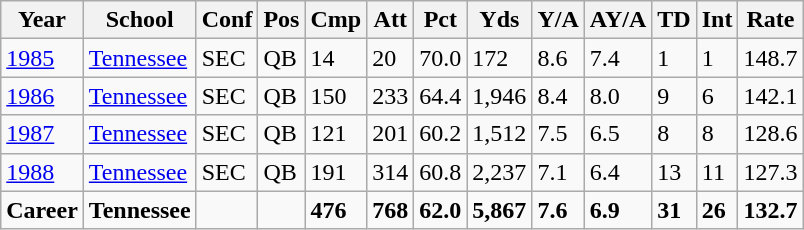<table class="wikitable">
<tr>
<th>Year</th>
<th>School</th>
<th>Conf</th>
<th>Pos</th>
<th>Cmp</th>
<th>Att</th>
<th>Pct</th>
<th>Yds</th>
<th>Y/A</th>
<th>AY/A</th>
<th>TD</th>
<th>Int</th>
<th>Rate</th>
</tr>
<tr>
<td><a href='#'>1985</a></td>
<td><a href='#'>Tennessee</a></td>
<td>SEC</td>
<td>QB</td>
<td>14</td>
<td>20</td>
<td>70.0</td>
<td>172</td>
<td>8.6</td>
<td>7.4</td>
<td>1</td>
<td>1</td>
<td>148.7</td>
</tr>
<tr>
<td><a href='#'>1986</a></td>
<td><a href='#'>Tennessee</a></td>
<td>SEC</td>
<td>QB</td>
<td>150</td>
<td>233</td>
<td>64.4</td>
<td>1,946</td>
<td>8.4</td>
<td>8.0</td>
<td>9</td>
<td>6</td>
<td>142.1</td>
</tr>
<tr>
<td><a href='#'>1987</a></td>
<td><a href='#'>Tennessee</a></td>
<td>SEC</td>
<td>QB</td>
<td>121</td>
<td>201</td>
<td>60.2</td>
<td>1,512</td>
<td>7.5</td>
<td>6.5</td>
<td>8</td>
<td>8</td>
<td>128.6</td>
</tr>
<tr>
<td><a href='#'>1988</a></td>
<td><a href='#'>Tennessee</a></td>
<td>SEC</td>
<td>QB</td>
<td>191</td>
<td>314</td>
<td>60.8</td>
<td>2,237</td>
<td>7.1</td>
<td>6.4</td>
<td>13</td>
<td>11</td>
<td>127.3</td>
</tr>
<tr>
<td style="font-weight:bold;">Career</td>
<td style="font-weight:bold;">Tennessee</td>
<td style="font-weight:bold;"></td>
<td style="font-weight:bold;"></td>
<td style="font-weight:bold;">476</td>
<td style="font-weight:bold;">768</td>
<td style="font-weight:bold;">62.0</td>
<td style="font-weight:bold;">5,867</td>
<td style="font-weight:bold;">7.6</td>
<td style="font-weight:bold;">6.9</td>
<td style="font-weight:bold;">31</td>
<td style="font-weight:bold;">26</td>
<td style="font-weight:bold;">132.7</td>
</tr>
</table>
